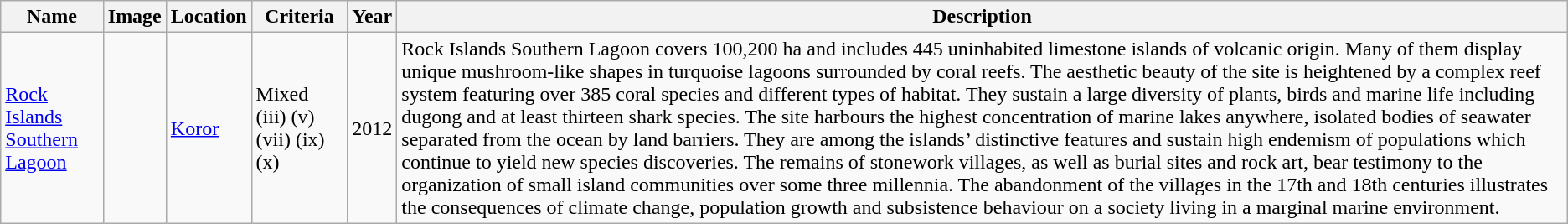<table class="wikitable sortable">
<tr>
<th>Name</th>
<th>Image</th>
<th>Location</th>
<th>Criteria</th>
<th>Year</th>
<th><strong>Description</strong></th>
</tr>
<tr>
<td><a href='#'>Rock Islands Southern Lagoon</a></td>
<td></td>
<td><a href='#'>Koror</a><br></td>
<td>Mixed (iii) (v) (vii) (ix) (x)</td>
<td>2012</td>
<td>Rock Islands Southern Lagoon covers 100,200 ha and includes 445 uninhabited limestone islands of volcanic origin. Many of them display unique mushroom-like shapes in turquoise lagoons surrounded by coral reefs. The aesthetic beauty of the site is heightened by a complex reef system featuring over 385 coral species and different types of habitat. They sustain a large diversity of plants, birds and marine life including dugong and at least thirteen shark species. The site harbours the highest concentration of marine lakes anywhere, isolated bodies of seawater separated from the ocean by land barriers. They are among the islands’ distinctive features and sustain high endemism of populations which continue to yield new species discoveries. The remains of stonework villages, as well as burial sites and rock art, bear testimony to the organization of small island communities over some three millennia. The abandonment of the villages in the 17th and 18th centuries illustrates the consequences of climate change, population growth and subsistence behaviour on a society living in a marginal marine environment.</td>
</tr>
</table>
